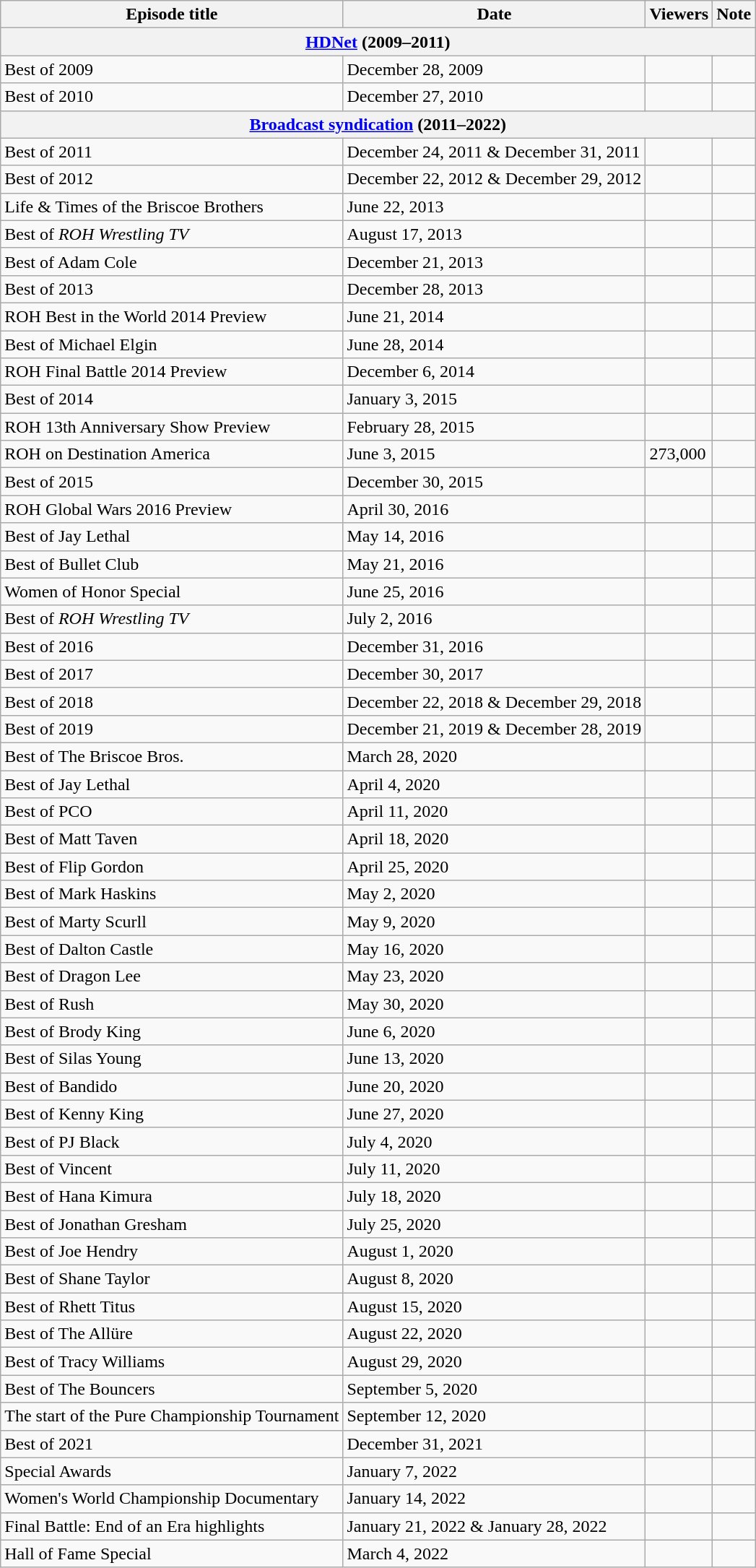<table class="wikitable sortable">
<tr>
<th>Episode title</th>
<th>Date</th>
<th>Viewers</th>
<th class="unsortable">Note</th>
</tr>
<tr>
<th colspan=4><a href='#'>HDNet</a> (2009–2011)</th>
</tr>
<tr>
<td>Best of 2009</td>
<td>December 28, 2009</td>
<td></td>
<td></td>
</tr>
<tr>
<td>Best of 2010</td>
<td>December 27, 2010</td>
<td></td>
<td></td>
</tr>
<tr>
<th colspan=4><a href='#'>Broadcast syndication</a>  (2011–2022)</th>
</tr>
<tr>
<td>Best of 2011</td>
<td>December 24, 2011 & December 31, 2011</td>
<td></td>
<td></td>
</tr>
<tr>
<td>Best of 2012</td>
<td>December 22, 2012 & December 29, 2012</td>
<td></td>
<td></td>
</tr>
<tr>
<td>Life & Times of the Briscoe Brothers</td>
<td>June 22, 2013</td>
<td></td>
<td></td>
</tr>
<tr>
<td>Best of <em>ROH Wrestling TV</em></td>
<td>August 17, 2013</td>
<td></td>
<td></td>
</tr>
<tr>
<td>Best of Adam Cole</td>
<td>December 21, 2013</td>
<td></td>
<td></td>
</tr>
<tr>
<td>Best of 2013</td>
<td>December 28, 2013</td>
<td></td>
<td></td>
</tr>
<tr>
<td>ROH Best in the World 2014 Preview</td>
<td>June 21, 2014</td>
<td></td>
<td></td>
</tr>
<tr>
<td>Best of Michael Elgin</td>
<td>June 28, 2014</td>
<td></td>
<td></td>
</tr>
<tr>
<td>ROH Final Battle 2014 Preview</td>
<td>December 6, 2014</td>
<td></td>
<td></td>
</tr>
<tr>
<td>Best of 2014</td>
<td>January 3, 2015</td>
<td></td>
<td></td>
</tr>
<tr>
<td>ROH 13th Anniversary Show Preview</td>
<td>February 28, 2015</td>
<td></td>
<td></td>
</tr>
<tr>
<td>ROH on Destination America</td>
<td>June 3, 2015</td>
<td>273,000</td>
<td></td>
</tr>
<tr>
<td>Best of 2015</td>
<td>December 30, 2015</td>
<td></td>
<td></td>
</tr>
<tr>
<td>ROH Global Wars 2016 Preview</td>
<td>April 30, 2016</td>
<td></td>
<td></td>
</tr>
<tr>
<td>Best of Jay Lethal</td>
<td>May 14, 2016</td>
<td></td>
<td></td>
</tr>
<tr>
<td>Best of Bullet Club</td>
<td>May 21, 2016</td>
<td></td>
<td></td>
</tr>
<tr>
<td>Women of Honor Special</td>
<td>June 25, 2016</td>
<td></td>
<td></td>
</tr>
<tr>
<td>Best of <em>ROH Wrestling TV</em></td>
<td>July 2, 2016</td>
<td></td>
<td></td>
</tr>
<tr>
<td>Best of 2016</td>
<td>December 31, 2016</td>
<td></td>
<td></td>
</tr>
<tr>
<td>Best of 2017</td>
<td>December 30, 2017</td>
<td></td>
<td></td>
</tr>
<tr>
<td>Best of 2018</td>
<td>December 22, 2018 & December 29, 2018</td>
<td></td>
<td></td>
</tr>
<tr>
<td>Best of 2019</td>
<td>December 21, 2019 & December 28, 2019</td>
<td></td>
<td></td>
</tr>
<tr>
<td>Best of The Briscoe Bros.</td>
<td>March 28, 2020</td>
<td></td>
<td></td>
</tr>
<tr>
<td>Best of Jay Lethal</td>
<td>April 4, 2020</td>
<td></td>
<td></td>
</tr>
<tr>
<td>Best of PCO</td>
<td>April 11, 2020</td>
<td></td>
<td></td>
</tr>
<tr>
<td>Best of Matt Taven</td>
<td>April 18, 2020</td>
<td></td>
<td></td>
</tr>
<tr>
<td>Best of Flip Gordon</td>
<td>April 25, 2020</td>
<td></td>
<td></td>
</tr>
<tr>
<td>Best of Mark Haskins</td>
<td>May 2, 2020</td>
<td></td>
<td></td>
</tr>
<tr>
<td>Best of Marty Scurll</td>
<td>May 9, 2020</td>
<td></td>
<td></td>
</tr>
<tr>
<td>Best of Dalton Castle</td>
<td>May 16, 2020</td>
<td></td>
<td></td>
</tr>
<tr>
<td>Best of Dragon Lee</td>
<td>May 23, 2020</td>
<td></td>
<td></td>
</tr>
<tr>
<td>Best of Rush</td>
<td>May 30, 2020</td>
<td></td>
<td></td>
</tr>
<tr>
<td>Best of Brody King</td>
<td>June 6, 2020</td>
<td></td>
<td></td>
</tr>
<tr>
<td>Best of Silas Young</td>
<td>June 13, 2020</td>
<td></td>
<td></td>
</tr>
<tr>
<td>Best of Bandido</td>
<td>June 20, 2020</td>
<td></td>
<td></td>
</tr>
<tr>
<td>Best of Kenny King</td>
<td>June 27, 2020</td>
<td></td>
<td></td>
</tr>
<tr>
<td>Best of PJ Black</td>
<td>July 4, 2020</td>
<td></td>
<td></td>
</tr>
<tr>
<td>Best of Vincent</td>
<td>July 11, 2020</td>
<td></td>
<td></td>
</tr>
<tr>
<td>Best of Hana Kimura</td>
<td>July 18, 2020</td>
<td></td>
<td></td>
</tr>
<tr>
<td>Best of Jonathan Gresham</td>
<td>July 25, 2020</td>
<td></td>
<td></td>
</tr>
<tr>
<td>Best of Joe Hendry</td>
<td>August 1, 2020</td>
<td></td>
<td></td>
</tr>
<tr>
<td>Best of Shane Taylor</td>
<td>August 8, 2020</td>
<td></td>
<td></td>
</tr>
<tr>
<td>Best of Rhett Titus</td>
<td>August 15, 2020</td>
<td></td>
<td></td>
</tr>
<tr>
<td>Best of The Allüre</td>
<td>August 22, 2020</td>
<td></td>
<td></td>
</tr>
<tr>
<td>Best of Tracy Williams</td>
<td>August 29, 2020</td>
<td></td>
<td></td>
</tr>
<tr>
<td>Best of The Bouncers</td>
<td>September 5, 2020</td>
<td></td>
<td></td>
</tr>
<tr>
<td>The start of the Pure Championship Tournament</td>
<td>September 12, 2020</td>
<td></td>
<td></td>
</tr>
<tr>
<td>Best of 2021</td>
<td>December 31, 2021</td>
<td></td>
<td></td>
</tr>
<tr>
<td>Special Awards</td>
<td>January 7, 2022</td>
<td></td>
<td></td>
</tr>
<tr>
<td>Women's World Championship Documentary</td>
<td>January 14, 2022</td>
<td></td>
<td></td>
</tr>
<tr>
<td>Final Battle: End of an Era highlights</td>
<td>January 21, 2022 & January 28, 2022</td>
<td></td>
<td></td>
</tr>
<tr>
<td>Hall of Fame Special</td>
<td>March 4, 2022</td>
<td></td>
<td></td>
</tr>
</table>
